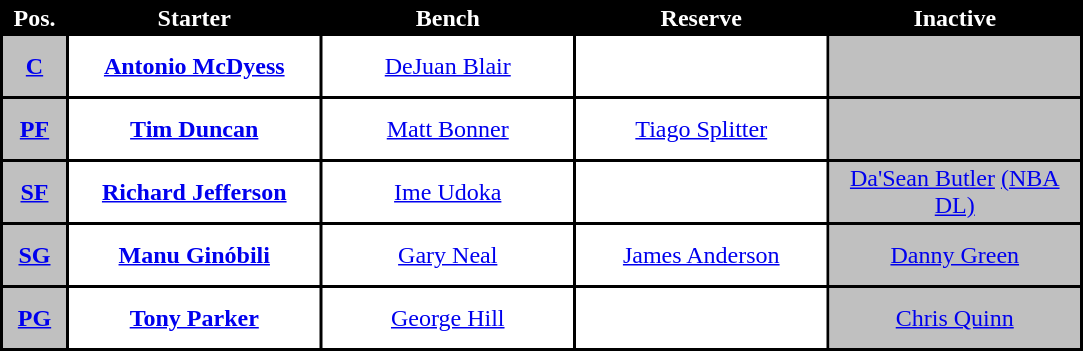<table style="text-align:center; background:black; color:white">
<tr>
<th width="40">Pos.</th>
<th width="165">Starter</th>
<th width="165">Bench</th>
<th width="165">Reserve</th>
<th width="165">Inactive</th>
</tr>
<tr style="height:40px; background:white; color:gray">
<th style="background:silver"><a href='#'><span>C</span></a></th>
<td><strong><a href='#'><span>Antonio McDyess</span></a></strong></td>
<td><a href='#'><span>DeJuan Blair</span></a></td>
<td></td>
<td style="background:silver"></td>
</tr>
<tr style="height:40px; background:white; color:black">
<th style="background:silver"><a href='#'><span>PF</span></a></th>
<td><strong><a href='#'><span>Tim Duncan</span></a></strong></td>
<td><a href='#'><span>Matt Bonner</span></a></td>
<td><a href='#'><span>Tiago Splitter</span></a></td>
<td style="background:silver"></td>
</tr>
<tr style="height:40px; background:white; color:black">
<th style="background:silver"><a href='#'><span>SF</span></a></th>
<td><strong><a href='#'><span>Richard Jefferson</span></a></strong></td>
<td><a href='#'><span>Ime Udoka</span></a></td>
<td></td>
<td style="background:silver"><a href='#'><span>Da'Sean Butler</span></a> <a href='#'><span>(NBA DL)</span></a></td>
</tr>
<tr style="height:40px; background:white; color:black">
<th style="background:silver"><a href='#'><span>SG</span></a></th>
<td><strong><a href='#'><span>Manu Ginóbili</span></a></strong></td>
<td><a href='#'><span>Gary Neal</span></a></td>
<td><a href='#'><span>James Anderson</span></a></td>
<td style="background:silver"><a href='#'><span>Danny Green</span></a></td>
</tr>
<tr style="height:40px; background:white; color:black">
<th style="background:silver"><a href='#'><span>PG</span></a></th>
<td><strong><a href='#'><span>Tony Parker</span></a></strong></td>
<td><a href='#'><span>George Hill</span></a></td>
<td></td>
<td style="background:silver"><a href='#'><span>Chris Quinn</span></a></td>
</tr>
</table>
